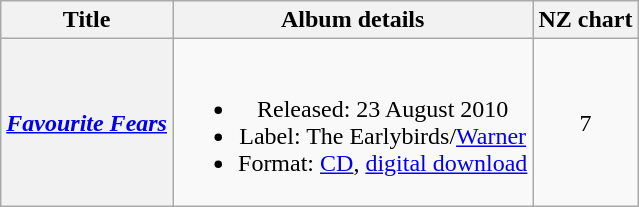<table class="wikitable" style="text-align:center;" border="1">
<tr>
<th scope="col">Title</th>
<th scope="col">Album details</th>
<th scope="col">NZ chart<br></th>
</tr>
<tr>
<th scope="row"><em><a href='#'>Favourite Fears</a></em></th>
<td><br><ul><li>Released: 23 August 2010</li><li>Label: The Earlybirds/<a href='#'>Warner</a></li><li>Format: <a href='#'>CD</a>, <a href='#'>digital download</a></li></ul></td>
<td align="center">7</td>
</tr>
</table>
